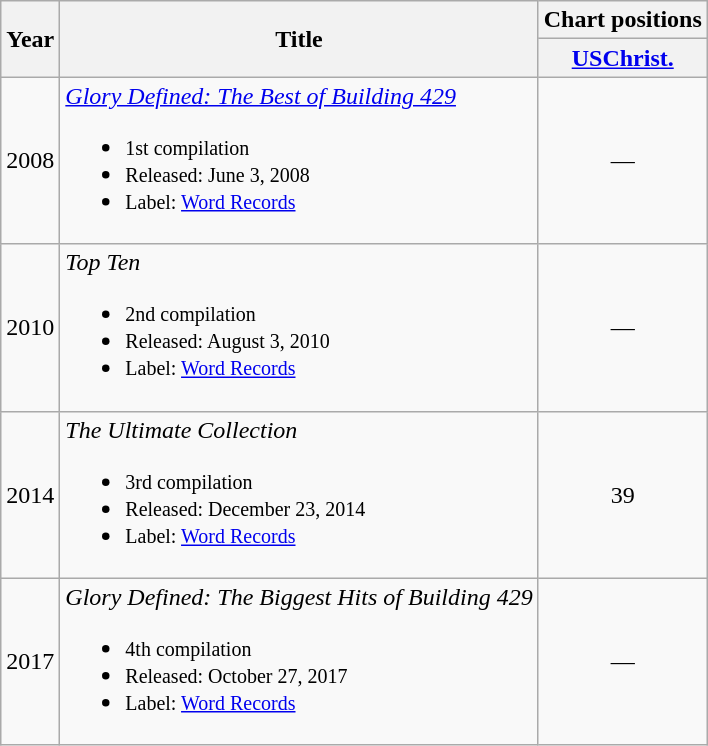<table class="wikitable">
<tr>
<th rowspan="2">Year</th>
<th rowspan="2">Title</th>
<th>Chart positions</th>
</tr>
<tr>
<th><a href='#'>USChrist.</a></th>
</tr>
<tr>
<td>2008</td>
<td><em><a href='#'>Glory Defined: The Best of Building 429</a></em><br><ul><li><small>1st compilation</small></li><li><small>Released: June 3, 2008</small></li><li><small>Label: <a href='#'>Word Records</a></small></li></ul></td>
<td align="center">—</td>
</tr>
<tr>
<td>2010</td>
<td><em>Top Ten</em><br><ul><li><small>2nd compilation</small></li><li><small>Released: August 3, 2010</small></li><li><small>Label: <a href='#'>Word Records</a></small></li></ul></td>
<td align="center">—</td>
</tr>
<tr>
<td>2014</td>
<td><em>The Ultimate Collection</em><br><ul><li><small>3rd compilation</small></li><li><small>Released: December 23, 2014</small></li><li><small>Label: <a href='#'>Word Records</a></small></li></ul></td>
<td align="center">39</td>
</tr>
<tr>
<td>2017</td>
<td><em>Glory Defined: The Biggest Hits of Building 429</em><br><ul><li><small>4th compilation</small></li><li><small>Released: October 27, 2017</small></li><li><small>Label: <a href='#'>Word Records</a></small></li></ul></td>
<td align="center">—</td>
</tr>
</table>
